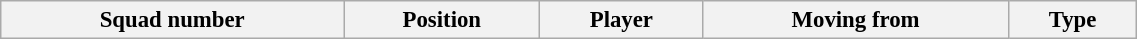<table class="wikitable sortable" style="width:60%; text-align:left; font-size:95%;">
<tr>
<th>Squad number</th>
<th>Position</th>
<th>Player</th>
<th>Moving from</th>
<th>Type</th>
</tr>
</table>
